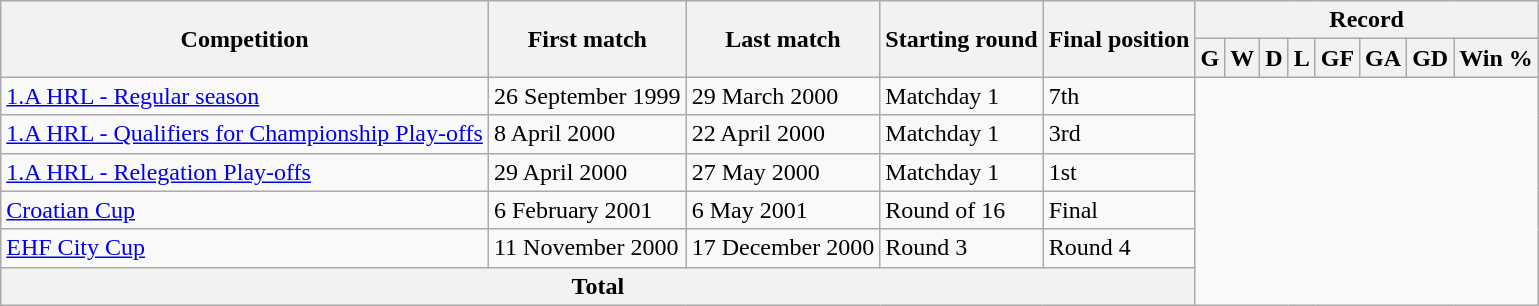<table class="wikitable" style="text-align: center">
<tr>
<th rowspan="2">Competition</th>
<th rowspan="2">First match</th>
<th rowspan="2">Last match</th>
<th rowspan="2">Starting round</th>
<th rowspan="2">Final position</th>
<th colspan="8">Record</th>
</tr>
<tr>
<th>G</th>
<th>W</th>
<th>D</th>
<th>L</th>
<th>GF</th>
<th>GA</th>
<th>GD</th>
<th>Win %</th>
</tr>
<tr>
<td align=left><a href='#'>1.A HRL - Regular season</a></td>
<td align=left>26 September 1999</td>
<td align=left>29 March 2000</td>
<td align=left>Matchday 1</td>
<td align=left>7th<br></td>
</tr>
<tr>
<td align=left><a href='#'>1.A HRL - Qualifiers for Championship Play-offs</a></td>
<td align=left>8 April 2000</td>
<td align=left>22 April 2000</td>
<td align=left>Matchday 1</td>
<td align=left>3rd<br></td>
</tr>
<tr>
<td align=left><a href='#'>1.A HRL - Relegation Play-offs</a></td>
<td align=left>29 April 2000</td>
<td align=left>27 May 2000</td>
<td align=left>Matchday 1</td>
<td align=left>1st<br></td>
</tr>
<tr>
<td align=left><a href='#'>Croatian Cup</a></td>
<td align=left>6 February 2001</td>
<td align=left>6 May 2001</td>
<td align=left>Round of 16</td>
<td align=left>Final<br></td>
</tr>
<tr>
<td align=left><a href='#'>EHF City Cup</a></td>
<td align=left>11 November 2000</td>
<td align=left>17 December 2000</td>
<td align=left>Round 3</td>
<td align=left>Round 4<br></td>
</tr>
<tr>
<th colspan="5">Total<br></th>
</tr>
</table>
